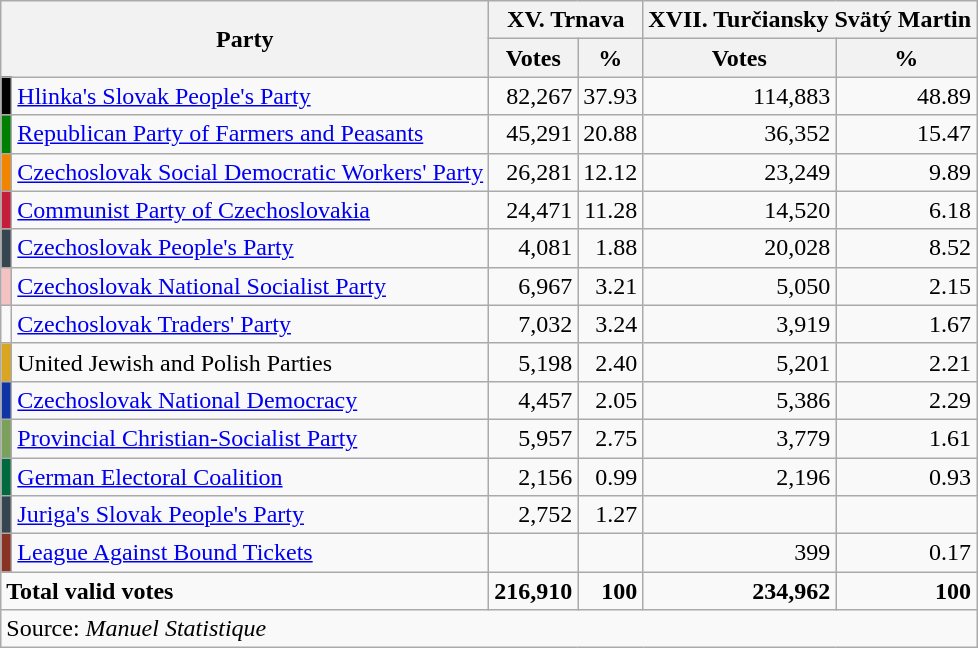<table class=wikitable style=text-align:right>
<tr>
<th colspan=2 rowspan=2>Party</th>
<th colspan=2>XV. Trnava</th>
<th colspan=2>XVII. Turčiansky Svätý Martin</th>
</tr>
<tr>
<th>Votes</th>
<th>%</th>
<th>Votes</th>
<th>%</th>
</tr>
<tr>
<td bgcolor=#000000></td>
<td align=left><a href='#'>Hlinka's Slovak People's Party</a></td>
<td>82,267</td>
<td>37.93</td>
<td>114,883</td>
<td>48.89</td>
</tr>
<tr>
<td bgcolor=#008000></td>
<td align=left><a href='#'>Republican Party of Farmers and Peasants</a></td>
<td>45,291</td>
<td>20.88</td>
<td>36,352</td>
<td>15.47</td>
</tr>
<tr>
<td bgcolor=F28500></td>
<td align=left><a href='#'>Czechoslovak Social Democratic Workers' Party</a></td>
<td>26,281</td>
<td>12.12</td>
<td>23,249</td>
<td>9.89</td>
</tr>
<tr>
<td bgcolor=#C41E3A></td>
<td align=left><a href='#'>Communist Party of Czechoslovakia</a></td>
<td>24,471</td>
<td>11.28</td>
<td>14,520</td>
<td>6.18</td>
</tr>
<tr>
<td bgcolor=#36454F></td>
<td align=left><a href='#'>Czechoslovak People's Party</a></td>
<td>4,081</td>
<td>1.88</td>
<td>20,028</td>
<td>8.52</td>
</tr>
<tr>
<td bgcolor=F4C2C2></td>
<td align=left><a href='#'>Czechoslovak National Socialist Party</a></td>
<td>6,967</td>
<td>3.21</td>
<td>5,050</td>
<td>2.15</td>
</tr>
<tr>
<td bgcolor=></td>
<td align=left><a href='#'>Czechoslovak Traders' Party</a></td>
<td>7,032</td>
<td>3.24</td>
<td>3,919</td>
<td>1.67</td>
</tr>
<tr>
<td bgcolor=#DAA520></td>
<td align=left>United Jewish and Polish Parties</td>
<td>5,198</td>
<td>2.40</td>
<td>5,201</td>
<td>2.21</td>
</tr>
<tr>
<td bgcolor=#1034A6></td>
<td align=left><a href='#'>Czechoslovak National Democracy</a></td>
<td>4,457</td>
<td>2.05</td>
<td>5,386</td>
<td>2.29</td>
</tr>
<tr>
<td bgcolor=#7BA05B></td>
<td align=left><a href='#'>Provincial Christian-Socialist Party</a></td>
<td>5,957</td>
<td>2.75</td>
<td>3,779</td>
<td>1.61</td>
</tr>
<tr>
<td bgcolor=#00693E></td>
<td align=left><a href='#'>German Electoral Coalition</a></td>
<td>2,156</td>
<td>0.99</td>
<td>2,196</td>
<td>0.93</td>
</tr>
<tr>
<td bgcolor=#36454F></td>
<td align=left><a href='#'>Juriga's Slovak People's Party</a></td>
<td>2,752</td>
<td>1.27</td>
<td></td>
<td></td>
</tr>
<tr>
<td bgcolor=#8A3324></td>
<td align=left><a href='#'>League Against Bound Tickets</a></td>
<td></td>
<td></td>
<td>399</td>
<td>0.17</td>
</tr>
<tr>
<td colspan=2 align=left><strong>Total valid votes</strong></td>
<td><strong>216,910</strong></td>
<td><strong>100</strong></td>
<td><strong>234,962</strong></td>
<td><strong>100</strong></td>
</tr>
<tr>
<td align=left colspan=6>Source: <em>Manuel Statistique</em></td>
</tr>
</table>
